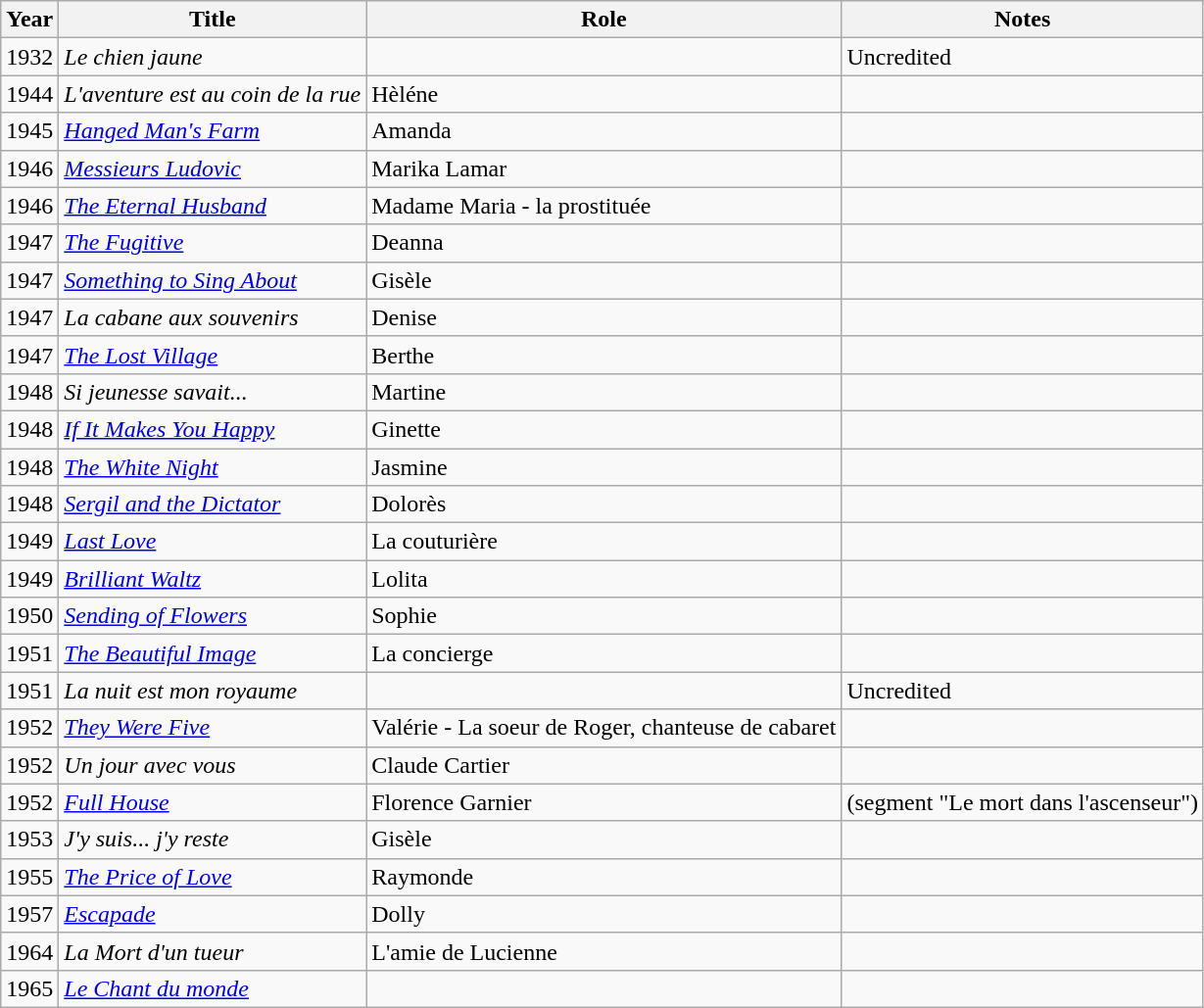<table class="wikitable">
<tr>
<th>Year</th>
<th>Title</th>
<th>Role</th>
<th>Notes</th>
</tr>
<tr>
<td>1932</td>
<td><em>Le chien jaune</em></td>
<td></td>
<td>Uncredited</td>
</tr>
<tr>
<td>1944</td>
<td><em>L'aventure est au coin de la rue</em></td>
<td>Hèléne</td>
<td></td>
</tr>
<tr>
<td>1945</td>
<td><em><a href='#'>Hanged Man's Farm</a></em></td>
<td>Amanda</td>
<td></td>
</tr>
<tr>
<td>1946</td>
<td><em><a href='#'>Messieurs Ludovic</a></em></td>
<td>Marika Lamar</td>
<td></td>
</tr>
<tr>
<td>1946</td>
<td><em><a href='#'>The Eternal Husband</a></em></td>
<td>Madame Maria - la prostituée</td>
<td></td>
</tr>
<tr>
<td>1947</td>
<td><em><a href='#'>The Fugitive</a></em></td>
<td>Deanna</td>
<td></td>
</tr>
<tr>
<td>1947</td>
<td><em><a href='#'>Something to Sing About</a></em></td>
<td>Gisèle</td>
<td></td>
</tr>
<tr>
<td>1947</td>
<td><em>La cabane aux souvenirs</em></td>
<td>Denise</td>
<td></td>
</tr>
<tr>
<td>1947</td>
<td><em><a href='#'>The Lost Village</a></em></td>
<td>Berthe</td>
<td></td>
</tr>
<tr>
<td>1948</td>
<td><em>Si jeunesse savait...</em></td>
<td>Martine</td>
<td></td>
</tr>
<tr>
<td>1948</td>
<td><em><a href='#'>If It Makes You Happy</a></em></td>
<td>Ginette</td>
<td></td>
</tr>
<tr>
<td>1948</td>
<td><em><a href='#'>The White Night</a></em></td>
<td>Jasmine</td>
<td></td>
</tr>
<tr>
<td>1948</td>
<td><em><a href='#'>Sergil and the Dictator</a></em></td>
<td>Dolorès</td>
<td></td>
</tr>
<tr>
<td>1949</td>
<td><em><a href='#'>Last Love</a></em></td>
<td>La couturière</td>
<td></td>
</tr>
<tr>
<td>1949</td>
<td><em><a href='#'>Brilliant Waltz</a></em></td>
<td>Lolita</td>
<td></td>
</tr>
<tr>
<td>1950</td>
<td><em><a href='#'>Sending of Flowers</a></em></td>
<td>Sophie</td>
<td></td>
</tr>
<tr>
<td>1951</td>
<td><em><a href='#'>The Beautiful Image</a></em></td>
<td>La concierge</td>
<td></td>
</tr>
<tr>
<td>1951</td>
<td><em>La nuit est mon royaume</em></td>
<td></td>
<td>Uncredited</td>
</tr>
<tr>
<td>1952</td>
<td><em><a href='#'>They Were Five</a></em></td>
<td>Valérie - La soeur de Roger, chanteuse de cabaret</td>
<td></td>
</tr>
<tr>
<td>1952</td>
<td><em>Un jour avec vous</em></td>
<td>Claude Cartier</td>
<td></td>
</tr>
<tr>
<td>1952</td>
<td><em><a href='#'>Full House</a></em></td>
<td>Florence Garnier</td>
<td>(segment "Le mort dans l'ascenseur")</td>
</tr>
<tr>
<td>1953</td>
<td><em>J'y suis... j'y reste</em></td>
<td>Gisèle</td>
<td></td>
</tr>
<tr>
<td>1955</td>
<td><em><a href='#'>The Price of Love</a></em></td>
<td>Raymonde</td>
<td></td>
</tr>
<tr>
<td>1957</td>
<td><em><a href='#'>Escapade</a></em></td>
<td>Dolly</td>
<td></td>
</tr>
<tr>
<td>1964</td>
<td><em>La Mort d'un tueur</em></td>
<td>L'amie de Lucienne</td>
<td></td>
</tr>
<tr>
<td>1965</td>
<td><em><a href='#'>Le Chant du monde</a></em></td>
<td></td>
<td></td>
</tr>
</table>
